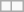<table class="wikitable">
<tr>
<td></td>
<td></td>
</tr>
</table>
